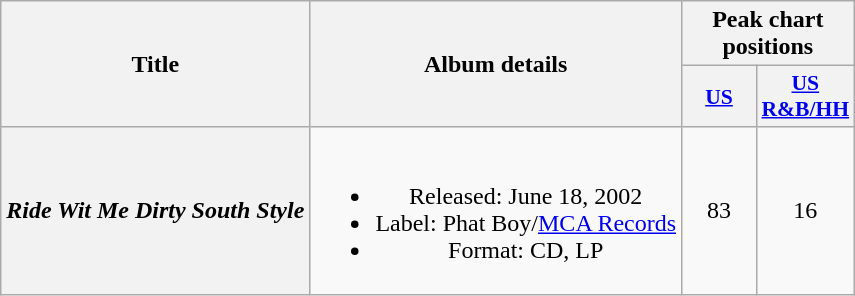<table class="wikitable plainrowheaders" style="text-align:center;">
<tr>
<th scope="col" rowspan="2">Title</th>
<th scope="col" rowspan="2">Album details</th>
<th scope="col" colspan="2">Peak chart positions</th>
</tr>
<tr>
<th scope="col" style="width:3em;font-size:90%;"><a href='#'>US</a></th>
<th scope="col" style="width:3em;font-size:90%;"><a href='#'>US R&B/HH</a></th>
</tr>
<tr>
<th scope="row"><em>Ride Wit Me Dirty South Style</em></th>
<td><br><ul><li>Released: June 18, 2002</li><li>Label: Phat Boy/<a href='#'>MCA Records</a></li><li>Format: CD, LP</li></ul></td>
<td>83</td>
<td>16</td>
</tr>
</table>
